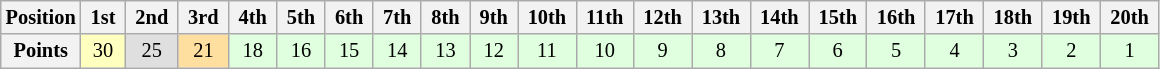<table class="wikitable" style="font-size:85%; text-align:center">
<tr>
<th>Position</th>
<th> 1st </th>
<th> 2nd </th>
<th> 3rd </th>
<th> 4th </th>
<th> 5th </th>
<th> 6th </th>
<th> 7th </th>
<th> 8th </th>
<th> 9th </th>
<th> 10th </th>
<th> 11th </th>
<th> 12th </th>
<th> 13th </th>
<th> 14th </th>
<th> 15th </th>
<th> 16th </th>
<th> 17th </th>
<th> 18th </th>
<th> 19th </th>
<th> 20th </th>
</tr>
<tr>
<th>Points</th>
<td style="background:#ffffbf;">30</td>
<td style="background:#dfdfdf;">25</td>
<td style="background:#ffdf9f;">21</td>
<td style="background:#dfffdf;">18</td>
<td style="background:#dfffdf;">16</td>
<td style="background:#dfffdf;">15</td>
<td style="background:#dfffdf;">14</td>
<td style="background:#dfffdf;">13</td>
<td style="background:#dfffdf;">12</td>
<td style="background:#dfffdf;">11</td>
<td style="background:#dfffdf;">10</td>
<td style="background:#dfffdf;">9</td>
<td style="background:#dfffdf;">8</td>
<td style="background:#dfffdf;">7</td>
<td style="background:#dfffdf;">6</td>
<td style="background:#dfffdf;">5</td>
<td style="background:#dfffdf;">4</td>
<td style="background:#dfffdf;">3</td>
<td style="background:#dfffdf;">2</td>
<td style="background:#dfffdf;">1</td>
</tr>
</table>
